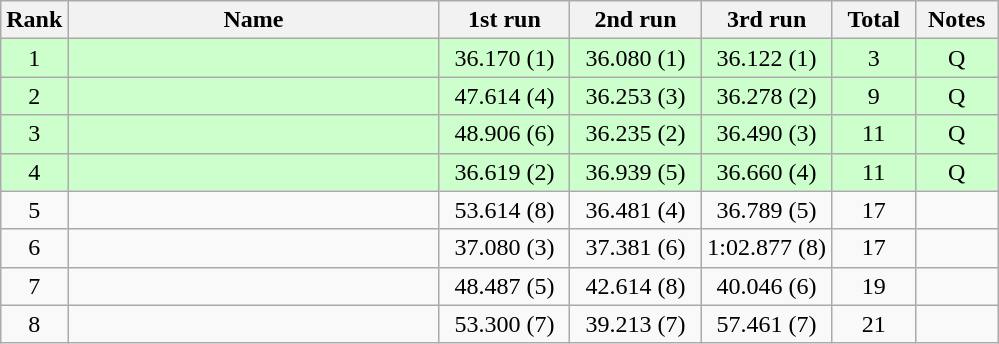<table class="sortable wikitable" style="text-align:center;">
<tr>
<th>Rank</th>
<th style="width:15em">Name</th>
<th style="width:5em">1st run</th>
<th style="width:5em">2nd run</th>
<th style="width:5em">3rd run</th>
<th style="width:3em">Total</th>
<th style="width:3em">Notes</th>
</tr>
<tr bgcolor=ccffcc>
<td>1</td>
<td align=left></td>
<td>36.170 (1)</td>
<td>36.080 (1)</td>
<td>36.122 (1)</td>
<td>3</td>
<td>Q</td>
</tr>
<tr bgcolor=ccffcc>
<td>2</td>
<td align=left></td>
<td>47.614 (4)</td>
<td>36.253 (3)</td>
<td>36.278 (2)</td>
<td>9</td>
<td>Q</td>
</tr>
<tr bgcolor=ccffcc>
<td>3</td>
<td align=left></td>
<td>48.906 (6)</td>
<td>36.235 (2)</td>
<td>36.490 (3)</td>
<td>11</td>
<td>Q</td>
</tr>
<tr bgcolor=ccffcc>
<td>4</td>
<td align=left></td>
<td>36.619 (2)</td>
<td>36.939 (5)</td>
<td>36.660 (4)</td>
<td>11</td>
<td>Q</td>
</tr>
<tr>
<td>5</td>
<td align=left></td>
<td>53.614 (8)</td>
<td>36.481 (4)</td>
<td>36.789 (5)</td>
<td>17</td>
<td></td>
</tr>
<tr>
<td>6</td>
<td align=left></td>
<td>37.080 (3)</td>
<td>37.381 (6)</td>
<td>1:02.877 (8)</td>
<td>17</td>
<td></td>
</tr>
<tr>
<td>7</td>
<td align=left></td>
<td>48.487 (5)</td>
<td>42.614 (8)</td>
<td>40.046 (6)</td>
<td>19</td>
<td></td>
</tr>
<tr>
<td>8</td>
<td align=left></td>
<td>53.300 (7)</td>
<td>39.213 (7)</td>
<td>57.461 (7)</td>
<td>21</td>
<td></td>
</tr>
</table>
